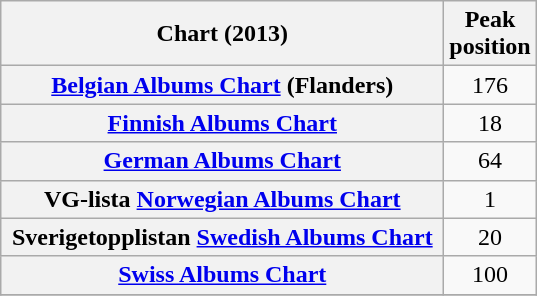<table class="wikitable plainrowheaders sortable" style="text-align:center;">
<tr>
<th scope="col" style="width:18em;">Chart (2013)</th>
<th scope="col">Peak<br>position</th>
</tr>
<tr>
<th scope="row"><a href='#'>Belgian Albums Chart</a> (Flanders)</th>
<td>176</td>
</tr>
<tr>
<th scope="row"><a href='#'>Finnish Albums Chart</a></th>
<td>18</td>
</tr>
<tr>
<th scope="row"><a href='#'>German Albums Chart</a></th>
<td>64</td>
</tr>
<tr>
<th scope="row">VG-lista <a href='#'>Norwegian Albums Chart</a></th>
<td>1</td>
</tr>
<tr>
<th scope="row">Sverigetopplistan <a href='#'>Swedish Albums Chart</a></th>
<td>20</td>
</tr>
<tr>
<th scope="row"><a href='#'>Swiss Albums Chart</a></th>
<td>100</td>
</tr>
<tr>
</tr>
</table>
